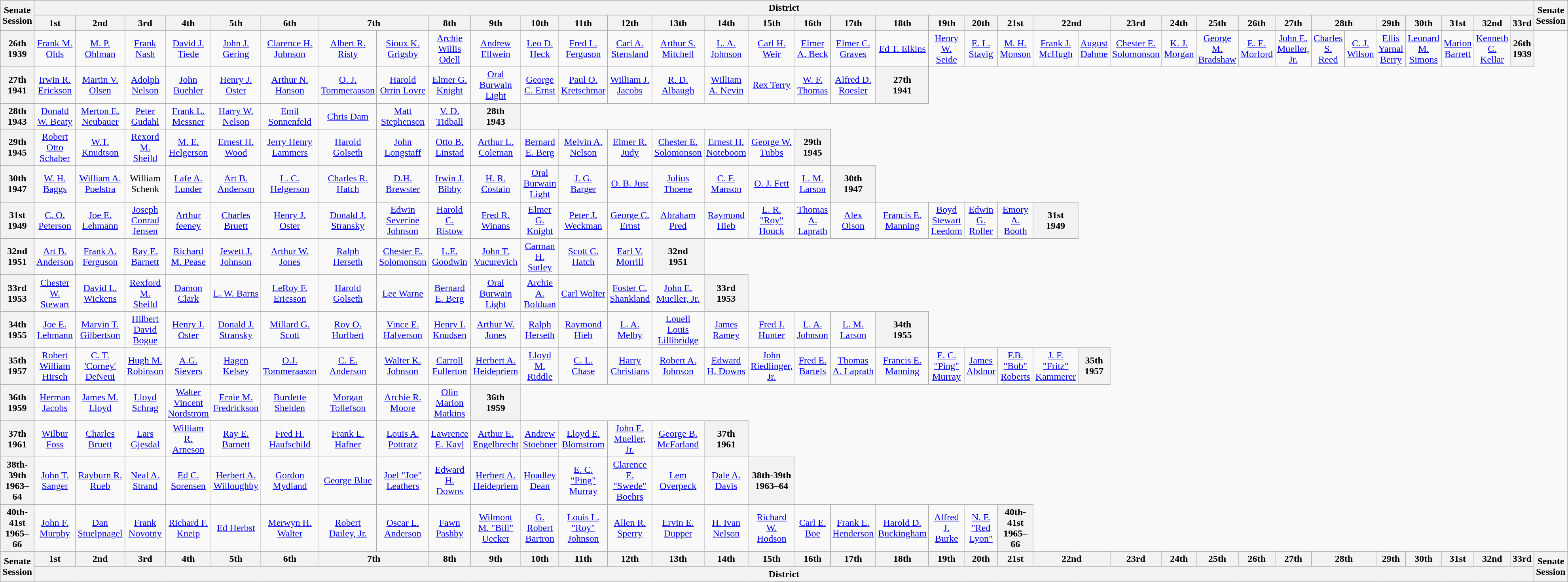<table class="wikitable" width=100%>
<tr>
<th rowspan="2" width="15%">Senate Session</th>
<th colspan="36">District</th>
<th rowspan="2" width="15%">Senate Session</th>
</tr>
<tr>
<th>1st</th>
<th>2nd</th>
<th>3rd</th>
<th>4th</th>
<th>5th</th>
<th>6th</th>
<th colspan="2">7th</th>
<th>8th</th>
<th>9th</th>
<th>10th</th>
<th>11th</th>
<th>12th</th>
<th>13th</th>
<th>14th</th>
<th>15th</th>
<th>16th</th>
<th>17th</th>
<th>18th</th>
<th>19th</th>
<th>20th</th>
<th>21st</th>
<th colspan="2">22nd</th>
<th>23rd</th>
<th>24th</th>
<th>25th</th>
<th>26th</th>
<th>27th</th>
<th colspan="2">28th</th>
<th>29th</th>
<th>30th</th>
<th>31st</th>
<th>32nd</th>
<th>33rd</th>
</tr>
<tr align=center>
<th>26th<br>1939</th>
<td><a href='#'>Frank M. Olds</a></td>
<td><a href='#'>M. P. Ohlman</a></td>
<td><a href='#'>Frank Nash</a></td>
<td><a href='#'>David J. Tiede</a></td>
<td><a href='#'>John J. Gering</a></td>
<td><a href='#'>Clarence H. Johnson</a></td>
<td><a href='#'>Albert R. Risty</a></td>
<td><a href='#'>Sioux K. Grigsby</a></td>
<td><a href='#'>Archie Willis Odell</a></td>
<td><a href='#'>Andrew Ellwein</a></td>
<td><a href='#'>Leo D. Heck</a></td>
<td><a href='#'>Fred L. Ferguson</a></td>
<td><a href='#'>Carl A. Stensland</a></td>
<td><a href='#'>Arthur S. Mitchell</a></td>
<td><a href='#'>L. A. Johnson</a><br></td>
<td><a href='#'>Carl H. Weir</a></td>
<td><a href='#'>Elmer A. Beck</a></td>
<td><a href='#'>Elmer C. Graves</a></td>
<td><a href='#'>Ed T. Elkins</a></td>
<td><a href='#'>Henry W. Seide</a></td>
<td><a href='#'>E. L. Stavig</a></td>
<td><a href='#'>M. H. Monson</a></td>
<td><a href='#'>Frank J. McHugh</a></td>
<td><a href='#'>August Dahme</a></td>
<td><a href='#'>Chester E. Solomonson</a></td>
<td><a href='#'>K. J. Morgan</a></td>
<td><a href='#'>George M. Bradshaw</a></td>
<td><a href='#'>E. E. Morford</a></td>
<td><a href='#'>John E. Mueller, Jr.</a></td>
<td><a href='#'>Charles S. Reed</a><br></td>
<td><a href='#'>C. J. Wilson</a></td>
<td><a href='#'>Ellis Yarnal Berry</a></td>
<td><a href='#'>Leonard M. Simons</a></td>
<td><a href='#'>Marion Barrett</a></td>
<td><a href='#'>Kenneth C. Kellar</a></td>
<th>26th<br>1939</th>
</tr>
<tr align=center>
<th>27th<br>1941</th>
<td><a href='#'>Irwin R. Erickson</a></td>
<td><a href='#'>Martin V. Olsen</a></td>
<td><a href='#'>Adolph Nelson</a></td>
<td><a href='#'>John Buehler</a></td>
<td><a href='#'>Henry J. Oster</a></td>
<td><a href='#'>Arthur N. Hanson</a></td>
<td><a href='#'>O. J. Tommeraason</a></td>
<td><a href='#'>Harold Orrin Lovre</a></td>
<td><a href='#'>Elmer G. Knight</a></td>
<td><a href='#'>Oral Burwain Light</a></td>
<td><a href='#'>George C. Ernst</a></td>
<td><a href='#'>Paul O. Kretschmar</a></td>
<td><a href='#'>William J. Jacobs</a></td>
<td><a href='#'>R. D. Albaugh</a></td>
<td><a href='#'>William A. Nevin</a></td>
<td><a href='#'>Rex Terry</a></td>
<td><a href='#'>W. F. Thomas</a></td>
<td><a href='#'>Alfred D. Roesler</a></td>
<th>27th<br>1941</th>
</tr>
<tr align=center>
<th>28th<br>1943</th>
<td><a href='#'>Donald W. Beaty</a></td>
<td><a href='#'>Merton E. Neubauer</a><br></td>
<td><a href='#'>Peter Gudahl</a></td>
<td><a href='#'>Frank L. Messner</a></td>
<td><a href='#'>Harry W. Nelson</a></td>
<td><a href='#'>Emil Sonnenfeld</a></td>
<td><a href='#'>Chris Dam</a></td>
<td><a href='#'>Matt Stephenson</a></td>
<td><a href='#'>V. D. Tidball</a><br></td>
<th>28th<br>1943</th>
</tr>
<tr align=center>
<th>29th<br>1945</th>
<td><a href='#'>Robert Otto Schaber</a></td>
<td><a href='#'>W.T. Knudtson</a></td>
<td><a href='#'>Rexord M. Sheild</a></td>
<td><a href='#'>M. E. Helgerson</a></td>
<td><a href='#'>Ernest H. Wood</a></td>
<td><a href='#'>Jerry Henry Lammers</a></td>
<td><a href='#'>Harold Golseth</a></td>
<td><a href='#'>John Longstaff</a><br></td>
<td><a href='#'>Otto B. Linstad</a></td>
<td><a href='#'>Arthur L. Coleman</a></td>
<td><a href='#'>Bernard E. Berg</a></td>
<td><a href='#'>Melvin A. Nelson</a></td>
<td><a href='#'>Elmer R. Judy</a></td>
<td><a href='#'>Chester E. Solomonson</a></td>
<td><a href='#'>Ernest H. Noteboom</a></td>
<td><a href='#'>George W. Tubbs</a></td>
<th>29th<br>1945</th>
</tr>
<tr align=center>
<th>30th<br>1947</th>
<td><a href='#'>W. H. Baggs</a></td>
<td><a href='#'>William A. Poelstra</a></td>
<td>William Schenk</td>
<td><a href='#'>Lafe A. Lunder</a></td>
<td><a href='#'>Art B. Anderson</a></td>
<td><a href='#'>L. C. Helgerson</a></td>
<td><a href='#'>Charles R. Hatch</a></td>
<td><a href='#'>D.H. Brewster</a></td>
<td><a href='#'>Irwin J. Bibby</a></td>
<td><a href='#'>H. R. Costain</a></td>
<td><a href='#'>Oral Burwain Light</a></td>
<td><a href='#'>J. G. Barger</a></td>
<td><a href='#'>O. B. Just</a></td>
<td><a href='#'>Julius Thoene</a></td>
<td><a href='#'>C. F. Manson</a><br></td>
<td><a href='#'>O. J. Fett</a></td>
<td><a href='#'>L. M. Larson</a></td>
<th>30th<br>1947</th>
</tr>
<tr align=center>
<th>31st<br>1949</th>
<td><a href='#'>C. O. Peterson</a></td>
<td><a href='#'>Joe E. Lehmann</a></td>
<td><a href='#'>Joseph Conrad Jensen</a></td>
<td><a href='#'>Arthur feeney</a></td>
<td><a href='#'>Charles Bruett</a></td>
<td><a href='#'>Henry J. Oster</a></td>
<td><a href='#'>Donald J. Stransky</a></td>
<td><a href='#'>Edwin Severine Johnson</a></td>
<td><a href='#'>Harold C. Ristow</a></td>
<td><a href='#'>Fred R. Winans</a></td>
<td><a href='#'>Elmer G. Knight</a></td>
<td><a href='#'>Peter J. Weckman</a></td>
<td><a href='#'>George C. Ernst</a></td>
<td><a href='#'>Abraham Pred</a></td>
<td><a href='#'>Raymond Hieb</a></td>
<td><a href='#'>L. R. "Roy" Houck</a></td>
<td><a href='#'>Thomas A. Laprath</a></td>
<td><a href='#'>Alex Olson</a></td>
<td><a href='#'>Francis E. Manning</a></td>
<td><a href='#'>Boyd Stewart Leedom</a></td>
<td><a href='#'>Edwin G. Roller</a></td>
<td><a href='#'>Emory A. Booth</a></td>
<th>31st<br>1949</th>
</tr>
<tr align=center>
<th>32nd<br>1951</th>
<td><a href='#'>Art B. Anderson</a></td>
<td><a href='#'>Frank A. Ferguson</a></td>
<td><a href='#'>Ray E. Barnett</a></td>
<td><a href='#'>Richard M. Pease</a></td>
<td><a href='#'>Jewett J. Johnson</a></td>
<td><a href='#'>Arthur W. Jones</a></td>
<td><a href='#'>Ralph Herseth</a></td>
<td><a href='#'>Chester E. Solomonson</a><br></td>
<td><a href='#'>L.E. Goodwin</a></td>
<td><a href='#'>John T. Vucurevich</a></td>
<td><a href='#'>Carman H. Sutley</a></td>
<td><a href='#'>Scott C. Hatch</a></td>
<td><a href='#'>Earl V. Morrill</a></td>
<th>32nd<br>1951</th>
</tr>
<tr align=center>
<th>33rd<br>1953</th>
<td><a href='#'>Chester W. Stewart</a></td>
<td><a href='#'>David L. Wickens</a></td>
<td><a href='#'>Rexford M. Sheild</a></td>
<td><a href='#'>Damon Clark</a></td>
<td><a href='#'>L. W. Barns</a></td>
<td><a href='#'>LeRoy F. Ericsson</a></td>
<td><a href='#'>Harold Golseth</a></td>
<td><a href='#'>Lee Warne</a></td>
<td><a href='#'>Bernard E. Berg</a></td>
<td><a href='#'>Oral Burwain Light</a></td>
<td><a href='#'>Archie A. Bolduan</a></td>
<td><a href='#'>Carl Wolter</a></td>
<td><a href='#'>Foster C. Shankland</a></td>
<td><a href='#'>John E. Mueller, Jr.</a></td>
<th>33rd<br>1953</th>
</tr>
<tr align=center>
<th>34th<br>1955</th>
<td><a href='#'>Joe E. Lehmann</a><br></td>
<td><a href='#'>Marvin T. Gilbertson</a></td>
<td><a href='#'>Hilbert David Bogue</a></td>
<td><a href='#'>Henry J. Oster</a></td>
<td><a href='#'>Donald J. Stransky</a><br></td>
<td><a href='#'>Millard G. Scott</a></td>
<td><a href='#'>Roy O. Hurlbert</a></td>
<td><a href='#'>Vince E. Halverson</a></td>
<td><a href='#'>Henry I. Knudsen</a></td>
<td><a href='#'>Arthur W. Jones</a></td>
<td><a href='#'>Ralph Herseth</a></td>
<td><a href='#'>Raymond Hieb</a></td>
<td><a href='#'>L. A. Melby</a></td>
<td><a href='#'>Louell Louis Lillibridge</a></td>
<td><a href='#'>James Ramey</a></td>
<td><a href='#'>Fred J. Hunter</a></td>
<td><a href='#'>L. A. Johnson</a></td>
<td><a href='#'>L. M. Larson</a></td>
<th>34th<br>1955</th>
</tr>
<tr align=center>
<th>35th<br>1957</th>
<td><a href='#'>Robert William Hirsch</a></td>
<td><a href='#'>C. T. 'Corney' DeNeui</a></td>
<td><a href='#'>Hugh M. Robinson</a></td>
<td><a href='#'>A.G. Sievers</a></td>
<td><a href='#'>Hagen Kelsey</a><br></td>
<td><a href='#'>O.J. Tommeraason</a></td>
<td><a href='#'>C. E. Anderson</a></td>
<td><a href='#'>Walter K. Johnson</a></td>
<td><a href='#'>Carroll Fullerton</a><br></td>
<td><a href='#'>Herbert A. Heidepriem</a></td>
<td><a href='#'>Lloyd M. Riddle</a></td>
<td><a href='#'>C. L. Chase</a></td>
<td><a href='#'>Harry Christians</a></td>
<td><a href='#'>Robert A. Johnson</a></td>
<td><a href='#'>Edward H. Downs</a></td>
<td><a href='#'>John Riedlinger, Jr.</a></td>
<td><a href='#'>Fred E. Bartels</a></td>
<td><a href='#'>Thomas A. Laprath</a></td>
<td><a href='#'>Francis E. Manning</a></td>
<td><a href='#'>E. C. "Ping" Murray</a></td>
<td><a href='#'>James Abdnor</a></td>
<td><a href='#'>F.B. "Bob" Roberts</a><br></td>
<td><a href='#'>J. F. "Fritz" Kammerer</a></td>
<th>35th<br>1957</th>
</tr>
<tr align=center>
<th>36th<br>1959</th>
<td><a href='#'>Herman Jacobs</a></td>
<td><a href='#'>James M. Lloyd</a></td>
<td><a href='#'>Lloyd Schrag</a></td>
<td><a href='#'>Walter Vincent Nordstrom</a></td>
<td><a href='#'>Ernie M. Fredrickson</a></td>
<td><a href='#'>Burdette Shelden</a></td>
<td><a href='#'>Morgan Tollefson</a></td>
<td><a href='#'>Archie R. Moore</a></td>
<td><a href='#'>Olin Marion Matkins</a></td>
<th>36th<br>1959</th>
</tr>
<tr align=center>
<th>37th<br>1961</th>
<td><a href='#'>Wilbur Foss</a><br></td>
<td><a href='#'>Charles Bruett</a></td>
<td><a href='#'>Lars Gjesdal</a><br></td>
<td><a href='#'>William R. Arneson</a></td>
<td><a href='#'>Ray E. Barnett</a></td>
<td><a href='#'>Fred H. Haufschild</a></td>
<td><a href='#'>Frank L. Hafner</a><br></td>
<td><a href='#'>Louis A. Pottratz</a></td>
<td><a href='#'>Lawrence E. Kayl</a></td>
<td><a href='#'>Arthur E. Engelbrecht</a></td>
<td><a href='#'>Andrew Stoebner</a></td>
<td><a href='#'>Lloyd E. Blomstrom</a></td>
<td><a href='#'>John E. Mueller, Jr.</a></td>
<td><a href='#'>George B. McFarland</a></td>
<th>37th<br>1961</th>
</tr>
<tr align=center>
<th>38th-39th<br>1963–64</th>
<td><a href='#'>John T. Sanger</a></td>
<td><a href='#'>Rayburn R. Rueb</a><br></td>
<td><a href='#'>Neal A. Strand</a></td>
<td><a href='#'>Ed C. Sorensen</a></td>
<td><a href='#'>Herbert A. Willoughby</a><br></td>
<td><a href='#'>Gordon Mydland</a></td>
<td><a href='#'>George Blue</a></td>
<td><a href='#'>Joel "Joe" Leathers</a></td>
<td><a href='#'>Edward H. Downs</a></td>
<td><a href='#'>Herbert A. Heidepriem</a></td>
<td><a href='#'>Hoadley Dean</a></td>
<td><a href='#'>E. C. "Ping" Murray</a></td>
<td><a href='#'>Clarence E. "Swede" Boehrs</a></td>
<td><a href='#'>Lem Overpeck</a></td>
<td><a href='#'>Dale A. Davis</a></td>
<th>38th-39th<br>1963–64</th>
</tr>
<tr align=center>
<th>40th-41st<br>1965–66</th>
<td><a href='#'>John F. Murphy</a></td>
<td><a href='#'>Dan Stuelpnagel</a></td>
<td><a href='#'>Frank Novotny</a></td>
<td><a href='#'>Richard F. Kneip</a></td>
<td><a href='#'>Ed Herbst</a></td>
<td><a href='#'>Merwyn H. Walter</a></td>
<td><a href='#'>Robert Dailey, Jr.</a></td>
<td><a href='#'>Oscar L. Anderson</a></td>
<td><a href='#'>Fawn Pashby</a></td>
<td><a href='#'>Wilmont M. "Bill" Uecker</a></td>
<td><a href='#'>G. Robert Bartron</a></td>
<td><a href='#'>Louis L. "Roy" Johnson</a></td>
<td><a href='#'>Allen R. Sperry</a></td>
<td><a href='#'>Ervin E. Dupper</a></td>
<td><a href='#'>H. Ivan Nelson</a></td>
<td><a href='#'>Richard W. Hodson</a></td>
<td><a href='#'>Carl E. Boe</a></td>
<td><a href='#'>Frank E. Henderson</a></td>
<td><a href='#'>Harold D. Buckingham</a></td>
<td><a href='#'>Alfred J. Burke</a></td>
<td><a href='#'>N. F. "Red Lyon"</a></td>
<th>40th-41st<br>1965–66</th>
</tr>
<tr>
<th rowspan="2" width="15%">Senate Session</th>
<th>1st</th>
<th>2nd</th>
<th>3rd</th>
<th>4th</th>
<th>5th</th>
<th>6th</th>
<th colspan="2">7th</th>
<th>8th</th>
<th>9th</th>
<th>10th</th>
<th>11th</th>
<th>12th</th>
<th>13th</th>
<th>14th</th>
<th>15th</th>
<th>16th</th>
<th>17th</th>
<th>18th</th>
<th>19th</th>
<th>20th</th>
<th>21st</th>
<th colspan="2">22nd</th>
<th>23rd</th>
<th>24th</th>
<th>25th</th>
<th>26th</th>
<th>27th</th>
<th colspan="2">28th</th>
<th>29th</th>
<th>30th</th>
<th>31st</th>
<th>32nd</th>
<th>33rd</th>
<th rowspan="2" width="15%">Senate Session</th>
</tr>
<tr>
<th colspan="36">District</th>
</tr>
</table>
